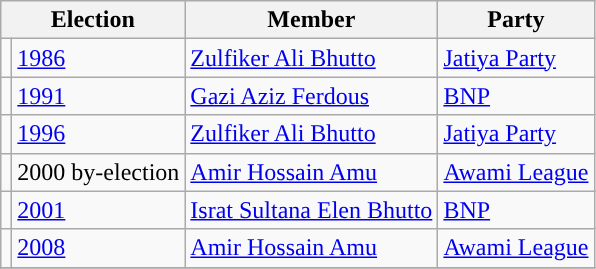<table class="wikitable">
<tr>
<th colspan="2">Election</th>
<th>Member</th>
<th>Party</th>
</tr>
<tr>
<td style="background-color:"></td>
<td><a href='#'>1986</a></td>
<td><a href='#'>Zulfiker Ali Bhutto</a></td>
<td><a href='#'>Jatiya Party</a></td>
</tr>
<tr>
<td style="background-color:"></td>
<td><a href='#'>1991</a></td>
<td><a href='#'>Gazi Aziz Ferdous</a></td>
<td><a href='#'>BNP</a></td>
</tr>
<tr>
<td style="background-color:"></td>
<td><a href='#'>1996</a></td>
<td><a href='#'>Zulfiker Ali Bhutto</a></td>
<td><a href='#'>Jatiya Party</a></td>
</tr>
<tr>
<td style="background-color:"></td>
<td>2000 by-election</td>
<td><a href='#'>Amir Hossain Amu</a></td>
<td><a href='#'>Awami League</a></td>
</tr>
<tr>
<td style="background-color:"></td>
<td><a href='#'>2001</a></td>
<td><a href='#'>Israt Sultana Elen Bhutto</a></td>
<td><a href='#'>BNP</a></td>
</tr>
<tr>
<td style="background-color:"></td>
<td><a href='#'>2008</a></td>
<td><a href='#'>Amir Hossain Amu</a></td>
<td><a href='#'>Awami League</a></td>
</tr>
<tr>
</tr>
</table>
